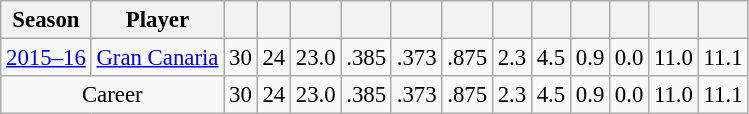<table class="wikitable sortable" style="font-size:95%; text-align:right;">
<tr>
<th text-align: center">Season</th>
<th text-align: center">Player</th>
<th text-align: center"></th>
<th text-align: center"></th>
<th text-align: center"></th>
<th text-align: center"></th>
<th text-align: center"></th>
<th text-align: center"></th>
<th text-align: center"></th>
<th text-align: center"></th>
<th text-align: center"></th>
<th text-align: center"></th>
<th text-align: center"></th>
<th text-align: center"></th>
</tr>
<tr>
<td style="text-align:left;"><a href='#'>2015–16</a></td>
<td style="text-align:left;"><a href='#'>Gran Canaria</a></td>
<td>30</td>
<td>24</td>
<td>23.0</td>
<td>.385</td>
<td>.373</td>
<td>.875</td>
<td>2.3</td>
<td>4.5</td>
<td>0.9</td>
<td>0.0</td>
<td>11.0</td>
<td>11.1</td>
</tr>
<tr class="sortbottom">
<td style="text-align:center;" colspan=2>Career</td>
<td>30</td>
<td>24</td>
<td>23.0</td>
<td>.385</td>
<td>.373</td>
<td>.875</td>
<td>2.3</td>
<td>4.5</td>
<td>0.9</td>
<td>0.0</td>
<td>11.0</td>
<td>11.1</td>
</tr>
</table>
